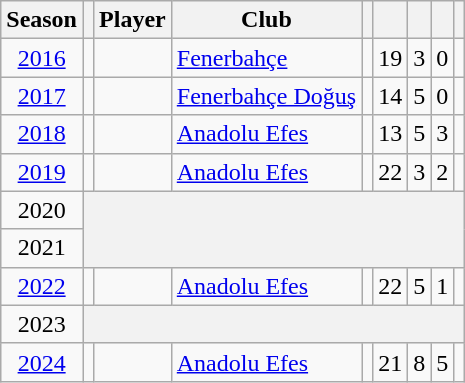<table class="wikitable sortable" style="text-align:center;">
<tr>
<th>Season</th>
<th></th>
<th>Player</th>
<th>Club</th>
<th></th>
<th></th>
<th></th>
<th></th>
<th></th>
</tr>
<tr>
<td><a href='#'>2016</a></td>
<td></td>
<td align=left></td>
<td align=left><a href='#'>Fenerbahçe</a></td>
<td></td>
<td>19</td>
<td>3</td>
<td>0</td>
<td></td>
</tr>
<tr>
<td><a href='#'>2017</a></td>
<td></td>
<td align=left></td>
<td align=left><a href='#'>Fenerbahçe Doğuş</a></td>
<td></td>
<td>14</td>
<td>5</td>
<td>0</td>
<td></td>
</tr>
<tr>
<td><a href='#'>2018</a></td>
<td></td>
<td align=left></td>
<td align=left><a href='#'>Anadolu Efes</a></td>
<td></td>
<td>13</td>
<td>5</td>
<td>3</td>
<td></td>
</tr>
<tr>
<td><a href='#'>2019</a></td>
<td></td>
<td align=left></td>
<td align=left><a href='#'>Anadolu Efes</a></td>
<td></td>
<td>22</td>
<td>3</td>
<td>2</td>
<td></td>
</tr>
<tr>
<td>2020</td>
<th scope="row" rowspan=2 colspan=8></th>
</tr>
<tr>
<td>2021</td>
</tr>
<tr>
<td><a href='#'>2022</a></td>
<td></td>
<td align=left></td>
<td align=left><a href='#'>Anadolu Efes</a></td>
<td></td>
<td>22</td>
<td>5</td>
<td>1</td>
<td></td>
</tr>
<tr>
<td>2023</td>
<th scope="row" rowspan=1 colspan=8></th>
</tr>
<tr>
<td><a href='#'>2024</a></td>
<td></td>
<td align=left></td>
<td align=left><a href='#'>Anadolu Efes</a></td>
<td></td>
<td>21</td>
<td>8</td>
<td>5</td>
<td></td>
</tr>
</table>
